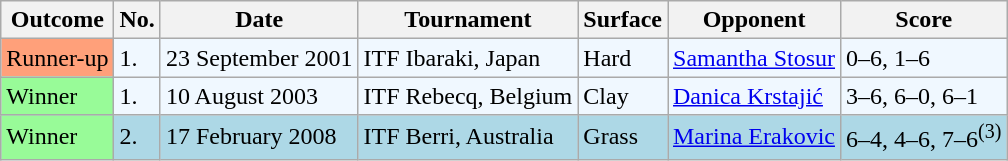<table class="sortable wikitable">
<tr>
<th>Outcome</th>
<th>No.</th>
<th>Date</th>
<th>Tournament</th>
<th>Surface</th>
<th>Opponent</th>
<th class="unsortable">Score</th>
</tr>
<tr bgcolor="#f0f8ff">
<td bgcolor="FFA07A">Runner-up</td>
<td>1.</td>
<td>23 September 2001</td>
<td>ITF Ibaraki, Japan</td>
<td>Hard</td>
<td> <a href='#'>Samantha Stosur</a></td>
<td>0–6, 1–6</td>
</tr>
<tr bgcolor="#f0f8ff">
<td bgcolor="98FB98">Winner</td>
<td>1.</td>
<td>10 August 2003</td>
<td>ITF Rebecq, Belgium</td>
<td>Clay</td>
<td> <a href='#'>Danica Krstajić</a></td>
<td>3–6, 6–0, 6–1</td>
</tr>
<tr style="background:lightblue;">
<td bgcolor="98FB98">Winner</td>
<td>2.</td>
<td>17 February 2008</td>
<td>ITF Berri, Australia</td>
<td>Grass</td>
<td> <a href='#'>Marina Erakovic</a></td>
<td>6–4, 4–6, 7–6<sup>(3)</sup></td>
</tr>
</table>
